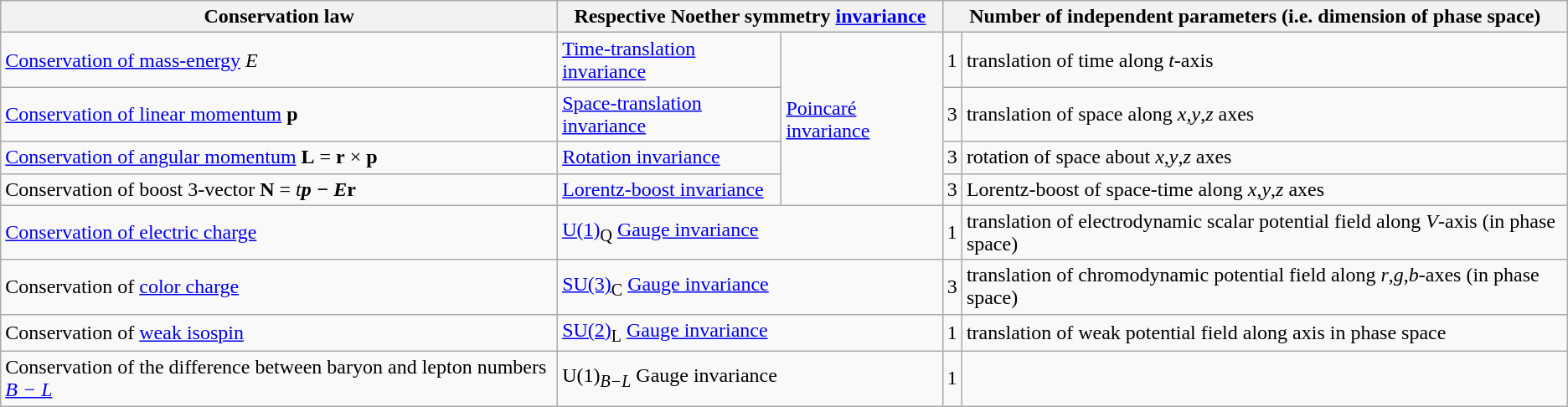<table class="wikitable sortable">
<tr>
<th>Conservation law</th>
<th colspan="2">Respective Noether symmetry <a href='#'>invariance</a></th>
<th colspan="2">Number of independent parameters (i.e. dimension of phase space)</th>
</tr>
<tr>
<td><a href='#'>Conservation of mass-energy</a> <em>E</em></td>
<td><a href='#'>Time-translation invariance</a></td>
<td rowspan="4"><a href='#'>Poincaré invariance</a></td>
<td>1</td>
<td>translation of time along <em>t</em>-axis</td>
</tr>
<tr>
<td><a href='#'>Conservation of linear momentum</a> <strong>p</strong></td>
<td><a href='#'>Space-translation invariance</a></td>
<td>3</td>
<td>translation of space along <em>x</em>,<em>y</em>,<em>z</em> axes</td>
</tr>
<tr>
<td><a href='#'>Conservation of angular momentum</a> <strong>L</strong> = <strong>r</strong> × <strong>p</strong></td>
<td><a href='#'>Rotation invariance</a></td>
<td>3</td>
<td>rotation of space about <em>x</em>,<em>y</em>,<em>z</em> axes</td>
</tr>
<tr>
<td>Conservation of boost 3-vector <strong>N</strong> = <em>t<strong><em>p<strong> − </em>E</em></strong>r</strong></td>
<td><a href='#'>Lorentz-boost invariance</a></td>
<td>3</td>
<td>Lorentz-boost of space-time along <em>x</em>,<em>y</em>,<em>z</em> axes</td>
</tr>
<tr>
<td><a href='#'>Conservation of electric charge</a></td>
<td colspan="2"><a href='#'>U(1)</a><sub>Q</sub> <a href='#'>Gauge invariance</a></td>
<td>1</td>
<td>translation of electrodynamic scalar potential field along <em>V</em>-axis (in phase space)</td>
</tr>
<tr>
<td>Conservation of <a href='#'>color charge</a></td>
<td colspan="2"><a href='#'>SU(3)</a><sub>C</sub> <a href='#'>Gauge invariance</a></td>
<td>3</td>
<td>translation of chromodynamic potential field along <em>r</em>,<em>g</em>,<em>b</em>-axes (in phase space)</td>
</tr>
<tr>
<td>Conservation of <a href='#'>weak isospin</a></td>
<td colspan="2"><a href='#'>SU(2)</a><sub>L</sub> <a href='#'>Gauge invariance</a></td>
<td>1</td>
<td>translation of weak potential field along axis in phase space</td>
</tr>
<tr>
<td>Conservation of the difference between baryon and lepton numbers <em><a href='#'>B − L</a></em></td>
<td colspan="2">U(1)<sub><em>B−L</em></sub> Gauge invariance</td>
<td>1</td>
<td></td>
</tr>
</table>
